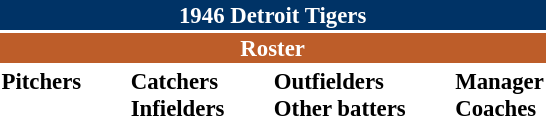<table class="toccolours" style="font-size: 95%;">
<tr>
<th colspan="10" style="background-color: #003366; color: white; text-align: center;">1946 Detroit Tigers</th>
</tr>
<tr>
<td colspan="10" style="background-color: #bd5d29; color: white; text-align: center;"><strong>Roster</strong></td>
</tr>
<tr>
<td valign="top"><strong>Pitchers</strong><br>













</td>
<td width="25px"></td>
<td valign="top"><strong>Catchers</strong><br>


<strong>Infielders</strong>








</td>
<td width="25px"></td>
<td valign="top"><strong>Outfielders</strong><br>








<strong>Other batters</strong>
</td>
<td width="25px"></td>
<td valign="top"><strong>Manager</strong><br>
<strong>Coaches</strong>


</td>
</tr>
</table>
